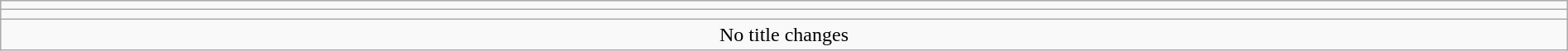<table class="wikitable" style="text-align:center; width:100%;">
<tr>
<td colspan="5"></td>
</tr>
<tr>
<td colspan="5"><strong></strong></td>
</tr>
<tr>
<td colspan="5">No title changes</td>
</tr>
</table>
